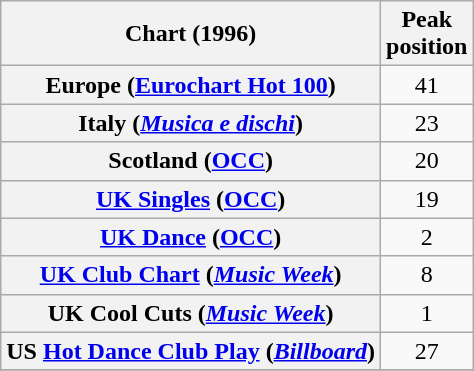<table class="wikitable sortable plainrowheaders" style="text-align:center">
<tr>
<th scope="col">Chart (1996)</th>
<th scope="col">Peak<br>position</th>
</tr>
<tr>
<th scope="row">Europe (<a href='#'>Eurochart Hot 100</a>)</th>
<td>41</td>
</tr>
<tr>
<th scope="row">Italy (<em><a href='#'>Musica e dischi</a></em>)</th>
<td>23</td>
</tr>
<tr>
<th scope="row">Scotland (<a href='#'>OCC</a>)</th>
<td>20</td>
</tr>
<tr>
<th scope="row"><a href='#'>UK Singles</a> (<a href='#'>OCC</a>)</th>
<td>19</td>
</tr>
<tr>
<th scope="row"><a href='#'>UK Dance</a> (<a href='#'>OCC</a>)</th>
<td>2</td>
</tr>
<tr>
<th scope="row"><a href='#'>UK Club Chart</a> (<em><a href='#'>Music Week</a></em>)</th>
<td>8</td>
</tr>
<tr>
<th scope="row">UK Cool Cuts (<em><a href='#'>Music Week</a></em>)</th>
<td>1</td>
</tr>
<tr>
<th scope="row">US <a href='#'>Hot Dance Club Play</a> (<em><a href='#'>Billboard</a></em>)</th>
<td>27</td>
</tr>
<tr>
</tr>
</table>
